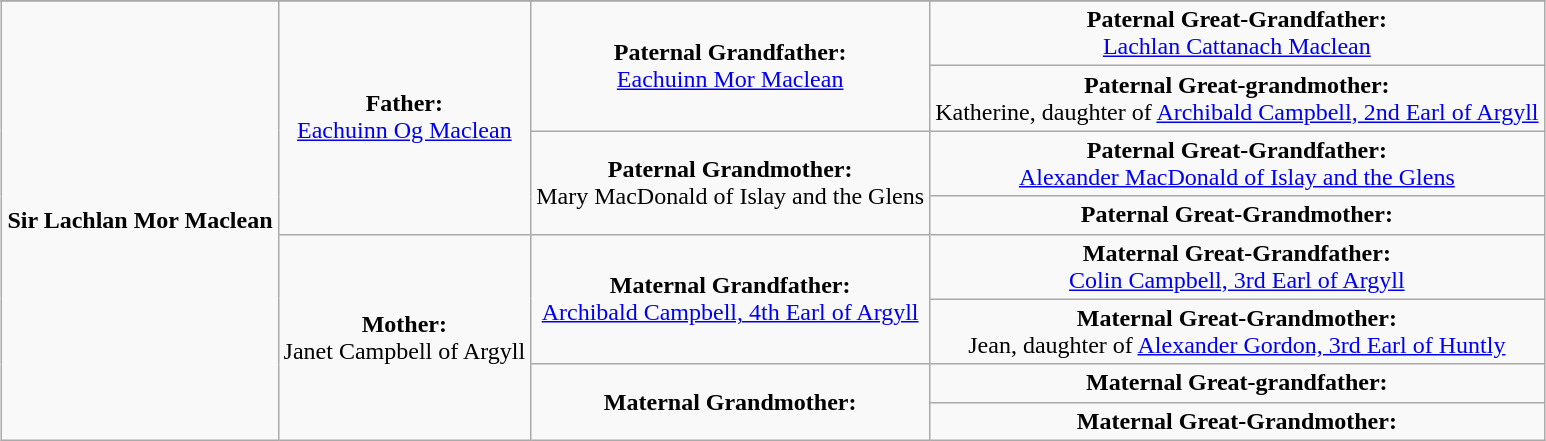<table class="wikitable" style="margin:1em auto;">
<tr>
</tr>
<tr>
<td rowspan="8" align="center"><strong>Sir Lachlan Mor Maclean</strong></td>
<td rowspan="4" align="center"><strong>Father:</strong><br><a href='#'>Eachuinn Og Maclean</a></td>
<td rowspan="2" align="center"><strong>Paternal Grandfather:</strong><br><a href='#'>Eachuinn Mor Maclean</a></td>
<td align="center"><strong>Paternal Great-Grandfather:</strong><br><a href='#'>Lachlan Cattanach Maclean</a></td>
</tr>
<tr>
<td align="center"><strong>Paternal Great-grandmother:</strong><br>Katherine,  daughter of <a href='#'>Archibald Campbell, 2nd Earl of Argyll</a></td>
</tr>
<tr>
<td rowspan="2" align="center"><strong>Paternal Grandmother:</strong><br>Mary MacDonald of Islay and the Glens</td>
<td align="center"><strong>Paternal Great-Grandfather:</strong><br><a href='#'>Alexander MacDonald of Islay and the Glens</a></td>
</tr>
<tr>
<td align="center"><strong>Paternal Great-Grandmother:</strong><br></td>
</tr>
<tr>
<td rowspan="4" align="center"><strong>Mother:</strong><br>Janet Campbell of Argyll</td>
<td rowspan="2" align="center"><strong>Maternal Grandfather:</strong><br><a href='#'>Archibald Campbell, 4th Earl of Argyll</a></td>
<td align="center"><strong>Maternal Great-Grandfather:</strong><br><a href='#'>Colin Campbell, 3rd Earl of Argyll</a></td>
</tr>
<tr>
<td align="center"><strong>Maternal Great-Grandmother:</strong><br>Jean, daughter of <a href='#'>Alexander Gordon, 3rd Earl of Huntly</a></td>
</tr>
<tr>
<td rowspan="2" align="center"><strong>Maternal Grandmother:</strong><br></td>
<td align="center"><strong>Maternal Great-grandfather:</strong><br></td>
</tr>
<tr>
<td align="center"><strong>Maternal Great-Grandmother:</strong><br></td>
</tr>
</table>
